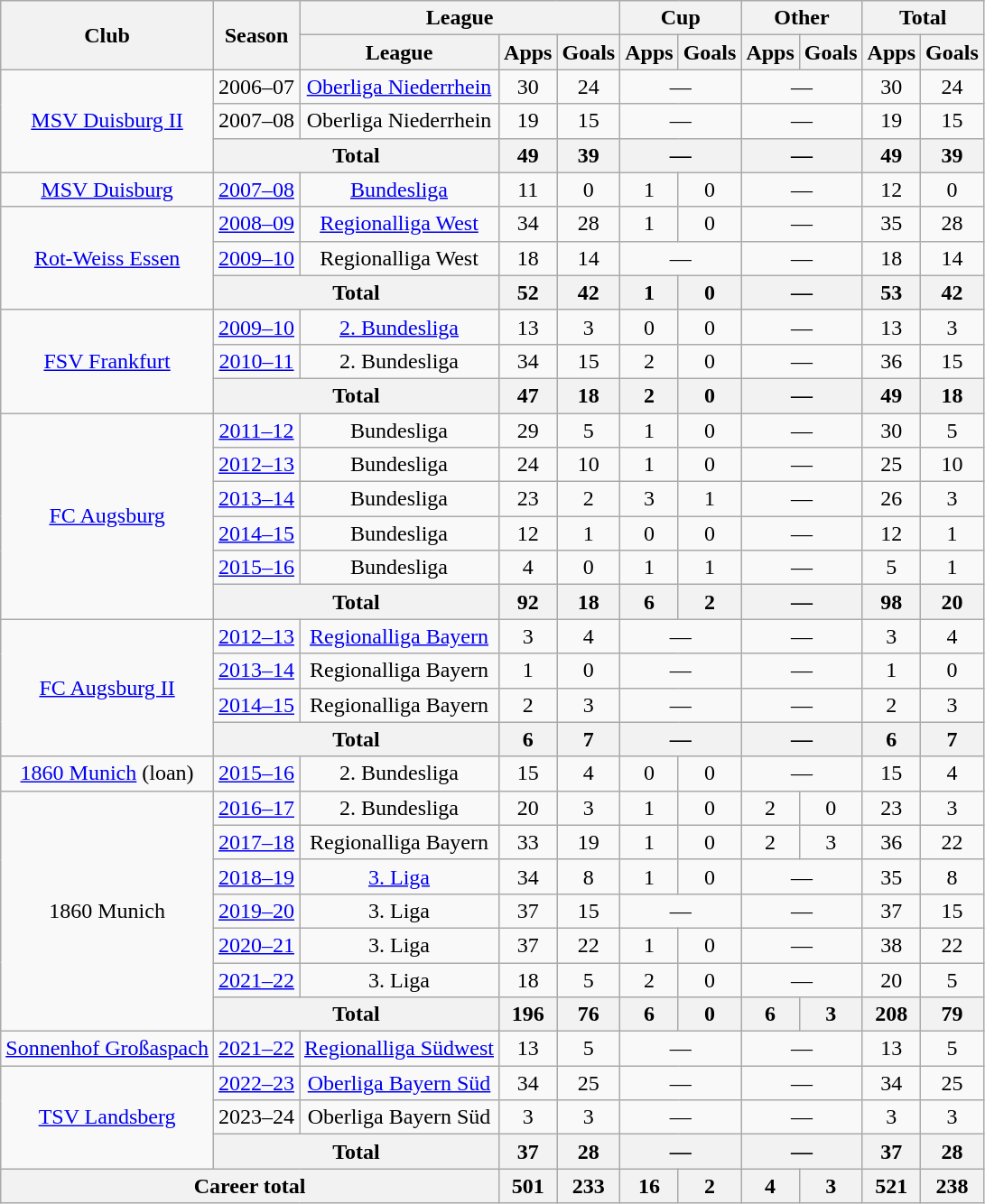<table class="wikitable nowrap" style="text-align:center">
<tr>
<th rowspan="2">Club</th>
<th rowspan="2">Season</th>
<th colspan="3">League</th>
<th colspan="2">Cup</th>
<th colspan="2">Other</th>
<th colspan="2">Total</th>
</tr>
<tr>
<th>League</th>
<th>Apps</th>
<th>Goals</th>
<th>Apps</th>
<th>Goals</th>
<th>Apps</th>
<th>Goals</th>
<th>Apps</th>
<th>Goals</th>
</tr>
<tr>
<td rowspan="3"><a href='#'>MSV Duisburg II</a></td>
<td>2006–07</td>
<td><a href='#'>Oberliga Niederrhein</a></td>
<td>30</td>
<td>24</td>
<td colspan="2">—</td>
<td colspan="2">—</td>
<td>30</td>
<td>24</td>
</tr>
<tr>
<td>2007–08</td>
<td>Oberliga Niederrhein</td>
<td>19</td>
<td>15</td>
<td colspan="2">—</td>
<td colspan="2">—</td>
<td>19</td>
<td>15</td>
</tr>
<tr>
<th colspan="2">Total</th>
<th>49</th>
<th>39</th>
<th colspan="2">—</th>
<th colspan="2">—</th>
<th>49</th>
<th>39</th>
</tr>
<tr>
<td><a href='#'>MSV Duisburg</a></td>
<td><a href='#'>2007–08</a></td>
<td><a href='#'>Bundesliga</a></td>
<td>11</td>
<td>0</td>
<td>1</td>
<td>0</td>
<td colspan="2">—</td>
<td>12</td>
<td>0</td>
</tr>
<tr>
<td rowspan="3"><a href='#'>Rot-Weiss Essen</a></td>
<td><a href='#'>2008–09</a></td>
<td><a href='#'>Regionalliga West</a></td>
<td>34</td>
<td>28</td>
<td>1</td>
<td>0</td>
<td colspan="2">—</td>
<td>35</td>
<td>28</td>
</tr>
<tr>
<td><a href='#'>2009–10</a></td>
<td>Regionalliga West</td>
<td>18</td>
<td>14</td>
<td colspan="2">—</td>
<td colspan="2">—</td>
<td>18</td>
<td>14</td>
</tr>
<tr>
<th colspan="2">Total</th>
<th>52</th>
<th>42</th>
<th>1</th>
<th>0</th>
<th colspan="2">—</th>
<th>53</th>
<th>42</th>
</tr>
<tr>
<td rowspan="3"><a href='#'>FSV Frankfurt</a></td>
<td><a href='#'>2009–10</a></td>
<td><a href='#'>2. Bundesliga</a></td>
<td>13</td>
<td>3</td>
<td>0</td>
<td>0</td>
<td colspan="2">—</td>
<td>13</td>
<td>3</td>
</tr>
<tr>
<td><a href='#'>2010–11</a></td>
<td>2. Bundesliga</td>
<td>34</td>
<td>15</td>
<td>2</td>
<td>0</td>
<td colspan="2">—</td>
<td>36</td>
<td>15</td>
</tr>
<tr>
<th colspan="2">Total</th>
<th>47</th>
<th>18</th>
<th>2</th>
<th>0</th>
<th colspan="2">—</th>
<th>49</th>
<th>18</th>
</tr>
<tr>
<td rowspan="6"><a href='#'>FC Augsburg</a></td>
<td><a href='#'>2011–12</a></td>
<td>Bundesliga</td>
<td>29</td>
<td>5</td>
<td>1</td>
<td>0</td>
<td colspan="2">—</td>
<td>30</td>
<td>5</td>
</tr>
<tr>
<td><a href='#'>2012–13</a></td>
<td>Bundesliga</td>
<td>24</td>
<td>10</td>
<td>1</td>
<td>0</td>
<td colspan="2">—</td>
<td>25</td>
<td>10</td>
</tr>
<tr>
<td><a href='#'>2013–14</a></td>
<td>Bundesliga</td>
<td>23</td>
<td>2</td>
<td>3</td>
<td>1</td>
<td colspan="2">—</td>
<td>26</td>
<td>3</td>
</tr>
<tr>
<td><a href='#'>2014–15</a></td>
<td>Bundesliga</td>
<td>12</td>
<td>1</td>
<td>0</td>
<td>0</td>
<td colspan="2">—</td>
<td>12</td>
<td>1</td>
</tr>
<tr>
<td><a href='#'>2015–16</a></td>
<td>Bundesliga</td>
<td>4</td>
<td>0</td>
<td>1</td>
<td>1</td>
<td colspan="2">—</td>
<td>5</td>
<td>1</td>
</tr>
<tr>
<th colspan="2">Total</th>
<th>92</th>
<th>18</th>
<th>6</th>
<th>2</th>
<th colspan="2">—</th>
<th>98</th>
<th>20</th>
</tr>
<tr>
<td rowspan="4"><a href='#'>FC Augsburg II</a></td>
<td><a href='#'>2012–13</a></td>
<td><a href='#'>Regionalliga Bayern</a></td>
<td>3</td>
<td>4</td>
<td colspan="2">—</td>
<td colspan="2">—</td>
<td>3</td>
<td>4</td>
</tr>
<tr>
<td><a href='#'>2013–14</a></td>
<td>Regionalliga Bayern</td>
<td>1</td>
<td>0</td>
<td colspan="2">—</td>
<td colspan="2">—</td>
<td>1</td>
<td>0</td>
</tr>
<tr>
<td><a href='#'>2014–15</a></td>
<td>Regionalliga Bayern</td>
<td>2</td>
<td>3</td>
<td colspan="2">—</td>
<td colspan="2">—</td>
<td>2</td>
<td>3</td>
</tr>
<tr>
<th colspan="2">Total</th>
<th>6</th>
<th>7</th>
<th colspan="2">—</th>
<th colspan="2">—</th>
<th>6</th>
<th>7</th>
</tr>
<tr>
<td><a href='#'>1860 Munich</a> (loan)</td>
<td><a href='#'>2015–16</a></td>
<td>2. Bundesliga</td>
<td>15</td>
<td>4</td>
<td>0</td>
<td>0</td>
<td colspan="2">—</td>
<td>15</td>
<td>4</td>
</tr>
<tr>
<td rowspan="7">1860 Munich</td>
<td><a href='#'>2016–17</a></td>
<td>2. Bundesliga</td>
<td>20</td>
<td>3</td>
<td>1</td>
<td>0</td>
<td>2</td>
<td>0</td>
<td>23</td>
<td>3</td>
</tr>
<tr>
<td><a href='#'>2017–18</a></td>
<td>Regionalliga Bayern</td>
<td>33</td>
<td>19</td>
<td>1</td>
<td>0</td>
<td>2</td>
<td>3</td>
<td>36</td>
<td>22</td>
</tr>
<tr>
<td><a href='#'>2018–19</a></td>
<td><a href='#'>3. Liga</a></td>
<td>34</td>
<td>8</td>
<td>1</td>
<td>0</td>
<td colspan="2">—</td>
<td>35</td>
<td>8</td>
</tr>
<tr>
<td><a href='#'>2019–20</a></td>
<td>3. Liga</td>
<td>37</td>
<td>15</td>
<td colspan="2">—</td>
<td colspan="2">—</td>
<td>37</td>
<td>15</td>
</tr>
<tr>
<td><a href='#'>2020–21</a></td>
<td>3. Liga</td>
<td>37</td>
<td>22</td>
<td>1</td>
<td>0</td>
<td colspan="2">—</td>
<td>38</td>
<td>22</td>
</tr>
<tr>
<td><a href='#'>2021–22</a></td>
<td>3. Liga</td>
<td>18</td>
<td>5</td>
<td>2</td>
<td>0</td>
<td colspan="2">—</td>
<td>20</td>
<td>5</td>
</tr>
<tr>
<th colspan="2">Total</th>
<th>196</th>
<th>76</th>
<th>6</th>
<th>0</th>
<th>6</th>
<th>3</th>
<th>208</th>
<th>79</th>
</tr>
<tr>
<td><a href='#'>Sonnenhof Großaspach</a></td>
<td><a href='#'>2021–22</a></td>
<td><a href='#'>Regionalliga Südwest</a></td>
<td>13</td>
<td>5</td>
<td colspan="2">—</td>
<td colspan="2">—</td>
<td>13</td>
<td>5</td>
</tr>
<tr>
<td rowspan="3"><a href='#'>TSV Landsberg</a></td>
<td><a href='#'>2022–23</a></td>
<td><a href='#'>Oberliga Bayern Süd</a></td>
<td>34</td>
<td>25</td>
<td colspan="2">—</td>
<td colspan="2">—</td>
<td>34</td>
<td>25</td>
</tr>
<tr>
<td>2023–24</td>
<td>Oberliga Bayern Süd</td>
<td>3</td>
<td>3</td>
<td colspan="2">—</td>
<td colspan="2">—</td>
<td>3</td>
<td>3</td>
</tr>
<tr>
<th colspan="2">Total</th>
<th>37</th>
<th>28</th>
<th colspan="2">—</th>
<th colspan="2">—</th>
<th>37</th>
<th>28</th>
</tr>
<tr>
<th colspan="3">Career total</th>
<th>501</th>
<th>233</th>
<th>16</th>
<th>2</th>
<th>4</th>
<th>3</th>
<th>521</th>
<th>238</th>
</tr>
</table>
